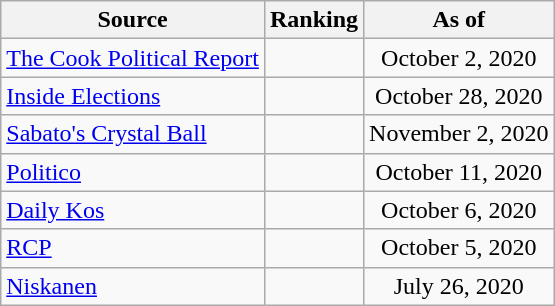<table class="wikitable" style="text-align:center">
<tr>
<th>Source</th>
<th>Ranking</th>
<th>As of</th>
</tr>
<tr>
<td align=left><a href='#'>The Cook Political Report</a></td>
<td></td>
<td>October 2, 2020</td>
</tr>
<tr>
<td align=left><a href='#'>Inside Elections</a></td>
<td></td>
<td>October 28, 2020</td>
</tr>
<tr>
<td align=left><a href='#'>Sabato's Crystal Ball</a></td>
<td></td>
<td>November 2, 2020</td>
</tr>
<tr>
<td align="left"><a href='#'>Politico</a></td>
<td></td>
<td>October 11, 2020</td>
</tr>
<tr>
<td align="left"><a href='#'>Daily Kos</a></td>
<td></td>
<td>October 6, 2020</td>
</tr>
<tr>
<td align="left"><a href='#'>RCP</a></td>
<td></td>
<td>October 5, 2020</td>
</tr>
<tr>
<td align="left"><a href='#'>Niskanen</a></td>
<td></td>
<td>July 26, 2020</td>
</tr>
</table>
